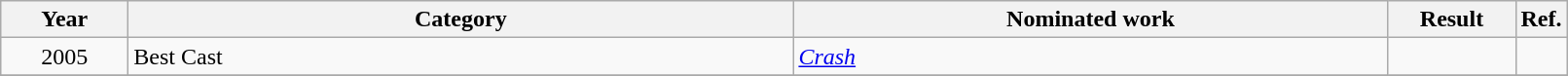<table class=wikitable>
<tr>
<th scope="col" style="width:5em;">Year</th>
<th scope="col" style="width:28em;">Category</th>
<th scope="col" style="width:25em;">Nominated work</th>
<th scope="col" style="width:5em;">Result</th>
<th>Ref.</th>
</tr>
<tr>
<td style="text-align:center;">2005</td>
<td>Best Cast</td>
<td><em><a href='#'>Crash</a></em></td>
<td></td>
<td></td>
</tr>
<tr>
</tr>
</table>
